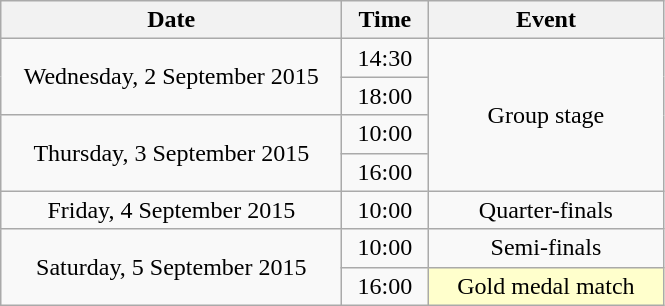<table class = "wikitable" style="text-align:center;">
<tr>
<th width=220>Date</th>
<th width=50>Time</th>
<th width=150>Event</th>
</tr>
<tr>
<td rowspan="2">Wednesday, 2 September 2015</td>
<td>14:30</td>
<td rowspan="4">Group stage</td>
</tr>
<tr>
<td>18:00</td>
</tr>
<tr>
<td rowspan="2">Thursday, 3 September 2015</td>
<td>10:00</td>
</tr>
<tr>
<td>16:00</td>
</tr>
<tr>
<td>Friday, 4 September 2015</td>
<td>10:00</td>
<td>Quarter-finals</td>
</tr>
<tr>
<td rowspan="2">Saturday, 5 September 2015</td>
<td>10:00</td>
<td>Semi-finals</td>
</tr>
<tr>
<td>16:00</td>
<td bgcolor="ffffcc">Gold medal match</td>
</tr>
</table>
